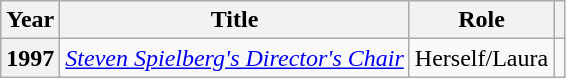<table class="wikitable plainrowheaders" style="margin-right: 0;">
<tr>
<th scope="col">Year</th>
<th scope="col">Title</th>
<th scope="col">Role</th>
<th scope="col" class="unsortable"></th>
</tr>
<tr>
<th scope="row">1997</th>
<td><em><a href='#'>Steven Spielberg's Director's Chair</a></em></td>
<td>Herself/Laura</td>
<td style="text-align:center;"></td>
</tr>
</table>
